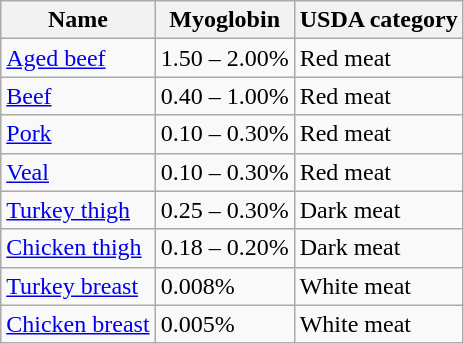<table class="wikitable floatright">
<tr>
<th scope="col">Name</th>
<th scope="col">Myoglobin</th>
<th scope="col">USDA category</th>
</tr>
<tr>
<td><a href='#'>Aged beef</a></td>
<td>1.50 – 2.00%</td>
<td>Red meat</td>
</tr>
<tr>
<td><a href='#'>Beef</a></td>
<td>0.40 – 1.00%</td>
<td>Red meat</td>
</tr>
<tr>
<td><a href='#'>Pork</a></td>
<td>0.10 – 0.30%</td>
<td>Red meat</td>
</tr>
<tr>
<td><a href='#'>Veal</a></td>
<td>0.10 – 0.30%</td>
<td>Red meat</td>
</tr>
<tr>
<td><a href='#'>Turkey thigh</a></td>
<td>0.25 – 0.30%</td>
<td>Dark meat</td>
</tr>
<tr>
<td><a href='#'>Chicken thigh</a></td>
<td>0.18 – 0.20%</td>
<td>Dark meat</td>
</tr>
<tr>
<td><a href='#'>Turkey breast</a></td>
<td>0.008%</td>
<td>White meat</td>
</tr>
<tr>
<td><a href='#'>Chicken breast</a></td>
<td>0.005%</td>
<td>White meat</td>
</tr>
</table>
